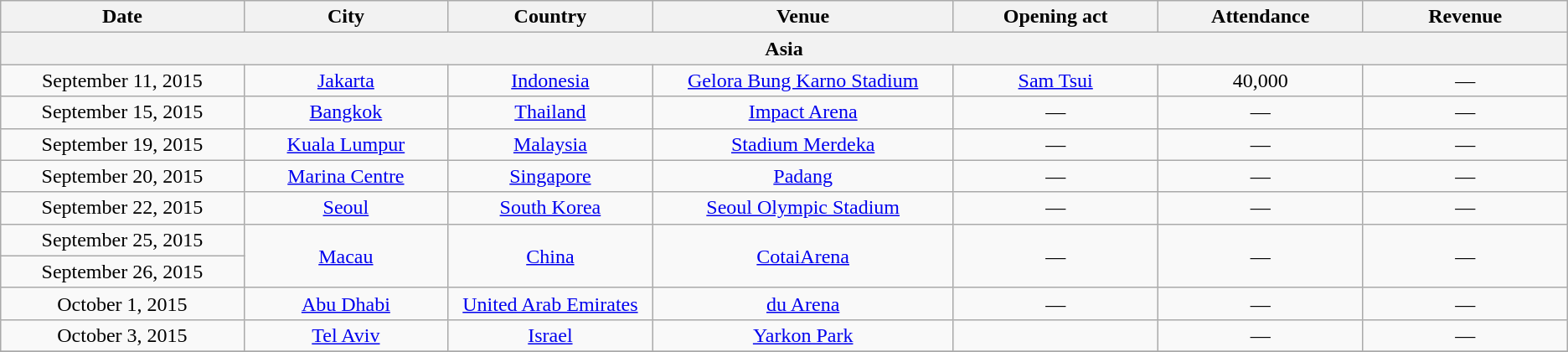<table class="wikitable" style="text-align:center;">
<tr>
<th scope="col" style="width:12em;">Date</th>
<th scope="col" style="width:10em;">City</th>
<th scope="col" style="width:10em;">Country</th>
<th scope="col" style="width:15em;">Venue</th>
<th scope="col" style="width:10em;">Opening act</th>
<th scope="col" style="width:10em;">Attendance</th>
<th scope="col" style="width:10em;">Revenue</th>
</tr>
<tr>
<th colspan="7">Asia</th>
</tr>
<tr>
<td>September 11, 2015</td>
<td rowspan="1"><a href='#'>Jakarta</a></td>
<td rowspan="1"><a href='#'>Indonesia</a></td>
<td rowspan="1"><a href='#'>Gelora Bung Karno Stadium</a></td>
<td rowspan="1"><a href='#'>Sam Tsui</a></td>
<td>40,000</td>
<td>—</td>
</tr>
<tr>
<td>September 15, 2015</td>
<td rowspan="1"><a href='#'>Bangkok</a></td>
<td rowspan="1"><a href='#'>Thailand</a></td>
<td rowspan="1"><a href='#'>Impact Arena</a></td>
<td>—</td>
<td>—</td>
<td>—</td>
</tr>
<tr>
<td>September 19, 2015</td>
<td rowspan="1"><a href='#'>Kuala Lumpur</a></td>
<td rowspan="1"><a href='#'>Malaysia</a></td>
<td rowspan="1"><a href='#'>Stadium Merdeka</a></td>
<td>—</td>
<td>—</td>
<td>—</td>
</tr>
<tr>
<td>September 20, 2015</td>
<td rowspan="1"><a href='#'>Marina Centre</a></td>
<td rowspan="1"><a href='#'>Singapore</a></td>
<td rowspan="1"><a href='#'>Padang</a></td>
<td>—</td>
<td>—</td>
<td>—</td>
</tr>
<tr>
<td>September 22, 2015</td>
<td rowspan="1"><a href='#'>Seoul</a></td>
<td rowspan="1"><a href='#'>South Korea</a></td>
<td rowspan="1"><a href='#'>Seoul Olympic Stadium</a></td>
<td>—</td>
<td>—</td>
<td>—</td>
</tr>
<tr>
<td>September 25, 2015</td>
<td rowspan="2"><a href='#'>Macau</a></td>
<td rowspan="2"><a href='#'>China</a></td>
<td rowspan="2"><a href='#'>CotaiArena</a></td>
<td rowspan="2">—</td>
<td rowspan="2">—</td>
<td rowspan="2">—</td>
</tr>
<tr>
<td>September 26, 2015</td>
</tr>
<tr>
<td>October 1, 2015</td>
<td rowspan="1"><a href='#'>Abu Dhabi</a></td>
<td rowspan="1"><a href='#'>United Arab Emirates</a></td>
<td rowspan="1"><a href='#'>du Arena</a></td>
<td>—</td>
<td>—</td>
<td>—</td>
</tr>
<tr>
<td>October 3, 2015</td>
<td rowspan="1"><a href='#'>Tel Aviv</a></td>
<td rowspan="1"><a href='#'>Israel</a></td>
<td rowspan="1"><a href='#'>Yarkon Park</a></td>
<td></td>
<td>—</td>
<td>—</td>
</tr>
<tr>
</tr>
</table>
